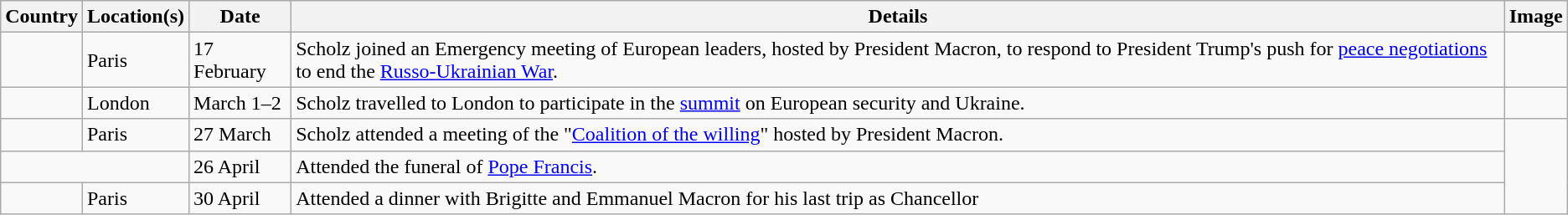<table class="wikitable">
<tr>
<th>Country</th>
<th>Location(s)</th>
<th>Date</th>
<th>Details</th>
<th>Image</th>
</tr>
<tr>
<td></td>
<td>Paris</td>
<td>17 February</td>
<td>Scholz joined an Emergency meeting of European leaders, hosted by President Macron, to respond to President Trump's push for <a href='#'>peace negotiations</a> to end the <a href='#'>Russo-Ukrainian War</a>.</td>
</tr>
<tr>
<td></td>
<td>London</td>
<td>March 1–2</td>
<td>Scholz travelled to London to participate in the <a href='#'>summit</a> on European security and Ukraine.</td>
<td></td>
</tr>
<tr>
<td></td>
<td>Paris</td>
<td>27 March</td>
<td>Scholz attended a meeting of the "<a href='#'>Coalition of the willing</a>" hosted by President Macron.</td>
</tr>
<tr>
<td colspan="2"></td>
<td>26 April</td>
<td>Attended the funeral of <a href='#'>Pope Francis</a>.</td>
</tr>
<tr>
<td></td>
<td>Paris</td>
<td>30 April</td>
<td>Attended a dinner with Brigitte and Emmanuel Macron for his last trip as Chancellor</td>
</tr>
</table>
